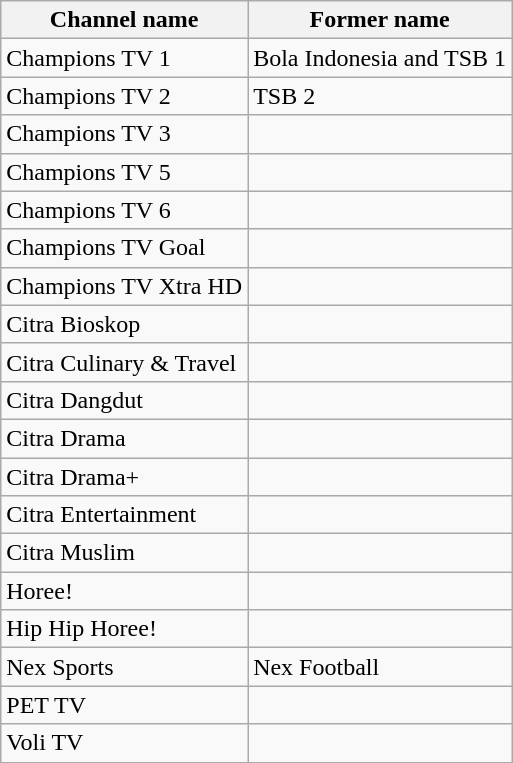<table class="wikitable sortable">
<tr>
<th>Channel name</th>
<th>Former name</th>
</tr>
<tr>
<td>Champions TV 1</td>
<td>Bola Indonesia and TSB 1</td>
</tr>
<tr>
<td>Champions TV 2</td>
<td>TSB 2</td>
</tr>
<tr>
<td>Champions TV 3</td>
<td></td>
</tr>
<tr>
<td>Champions TV 5</td>
<td></td>
</tr>
<tr>
<td>Champions TV 6</td>
<td></td>
</tr>
<tr>
<td>Champions TV Goal</td>
<td></td>
</tr>
<tr>
<td>Champions TV Xtra HD</td>
<td></td>
</tr>
<tr>
<td>Citra Bioskop</td>
<td></td>
</tr>
<tr>
<td>Citra Culinary & Travel</td>
<td></td>
</tr>
<tr>
<td>Citra Dangdut</td>
<td></td>
</tr>
<tr>
<td>Citra Drama</td>
<td></td>
</tr>
<tr>
<td>Citra Drama+</td>
<td></td>
</tr>
<tr>
<td>Citra Entertainment</td>
<td></td>
</tr>
<tr>
<td>Citra Muslim</td>
<td></td>
</tr>
<tr>
<td>Horee!</td>
<td></td>
</tr>
<tr>
<td>Hip Hip Horee!</td>
<td></td>
</tr>
<tr>
<td>Nex Sports</td>
<td>Nex Football</td>
</tr>
<tr>
<td>PET TV</td>
<td></td>
</tr>
<tr>
<td>Voli TV</td>
<td></td>
</tr>
</table>
